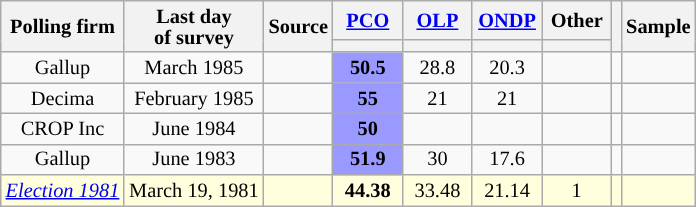<table class="wikitable sortable" style="text-align:center;font-size:85%;line-height:14px;" align="center">
<tr>
<th rowspan="2">Polling firm</th>
<th rowspan="2">Last day <br>of survey</th>
<th rowspan="2">Source</th>
<th class="unsortable" style="width:40px;"><a href='#'>PCO</a></th>
<th class="unsortable" style="width:40px;"><a href='#'>OLP</a></th>
<th class="unsortable" style="width:40px;"><a href='#'>ONDP</a></th>
<th class="unsortable" style="width:40px;">Other</th>
<th rowspan="2"></th>
<th rowspan="2">Sample</th>
</tr>
<tr style="line-height:5px;">
<th style="background:"></th>
<th style="background:"></th>
<th style="background:"></th>
<th style="background:"></th>
</tr>
<tr>
<td>Gallup</td>
<td>March 1985</td>
<td></td>
<td style="background:#9999FF"><strong>50.5</strong></td>
<td>28.8</td>
<td>20.3</td>
<td></td>
<td></td>
<td></td>
</tr>
<tr>
<td>Decima</td>
<td>February 1985</td>
<td></td>
<td style="background:#9999FF"><strong>55</strong></td>
<td>21</td>
<td>21</td>
<td></td>
<td></td>
<td></td>
</tr>
<tr>
<td>CROP Inc</td>
<td>June 1984</td>
<td></td>
<td style="background:#9999FF"><strong>50</strong></td>
<td></td>
<td></td>
<td></td>
<td></td>
<td></td>
</tr>
<tr>
<td>Gallup</td>
<td>June 1983</td>
<td></td>
<td style="background:#9999FF"><strong>51.9</strong></td>
<td>30</td>
<td>17.6</td>
<td></td>
<td></td>
<td></td>
</tr>
<tr>
<td style="background:#ffd;"><em><a href='#'>Election 1981</a></em></td>
<td style="background:#ffd;">March 19, 1981</td>
<td style="background:#ffd;"></td>
<td style="background:#ffd;"><strong>44.38</strong></td>
<td style="background:#ffd;">33.48</td>
<td style="background:#ffd;">21.14</td>
<td style="background:#ffd;">1</td>
<td style="background:#ffd;"></td>
<td style="background:#ffd;"></td>
</tr>
</table>
